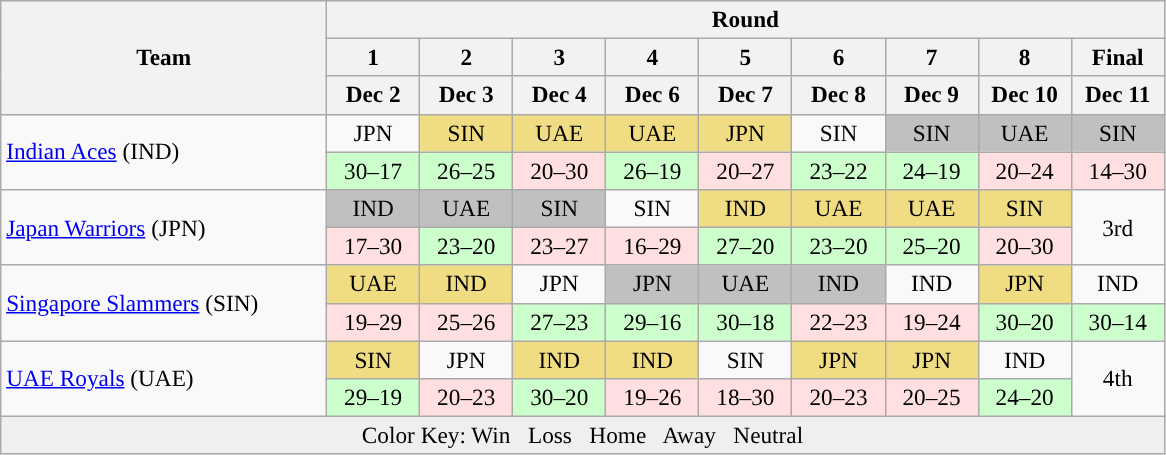<table class="wikitable" style="text-align:center;font-size:97%">
<tr>
<th width=210px rowspan="3">Team</th>
<th colspan="9">Round</th>
</tr>
<tr>
<th>1</th>
<th>2</th>
<th>3</th>
<th>4</th>
<th>5</th>
<th>6</th>
<th>7</th>
<th>8</th>
<th>Final</th>
</tr>
<tr>
<th width="8%">Dec 2</th>
<th width="8%">Dec 3</th>
<th width="8%">Dec 4</th>
<th width="8%">Dec 6</th>
<th width="8%">Dec 7</th>
<th width="8%">Dec 8</th>
<th width="8%">Dec 9</th>
<th width="8%">Dec 10</th>
<th width="8%">Dec 11</th>
</tr>
<tr>
<td rowspan="2" style="text-align:left;"> <a href='#'>Indian Aces</a> (IND)</td>
<td>JPN</td>
<td bgcolor=#F0DC82>SIN</td>
<td bgcolor=#F0DC82>UAE</td>
<td bgcolor=#F0DC82>UAE</td>
<td bgcolor=#F0DC82>JPN</td>
<td>SIN</td>
<td bgcolor=#C0C0C0>SIN</td>
<td bgcolor=#C0C0C0>UAE</td>
<td bgcolor=#C0C0C0>SIN</td>
</tr>
<tr>
<td bgcolor=#CCFFCC>30–17</td>
<td bgcolor=#CCFFCC>26–25</td>
<td bgcolor=#FFDFDF>20–30</td>
<td bgcolor=#CCFFCC>26–19</td>
<td bgcolor=#FFDFDF>20–27</td>
<td bgcolor=#CCFFCC>23–22</td>
<td bgcolor=#CCFFCC>24–19</td>
<td bgcolor=#FFDFDF>20–24</td>
<td bgcolor=#FFDFDF>14–30</td>
</tr>
<tr>
<td rowspan="2" style="text-align:left;"> <a href='#'>Japan Warriors</a> (JPN)</td>
<td bgcolor=#C0C0C0>IND</td>
<td bgcolor=#C0C0C0>UAE</td>
<td bgcolor=#C0C0C0>SIN</td>
<td>SIN</td>
<td bgcolor=#F0DC82>IND</td>
<td bgcolor=#F0DC82>UAE</td>
<td bgcolor=#F0DC82>UAE</td>
<td bgcolor=#F0DC82>SIN</td>
<td rowspan=2>3rd</td>
</tr>
<tr>
<td bgcolor=#FFDFDF>17–30</td>
<td bgcolor=#CCFFCC>23–20</td>
<td bgcolor=#FFDFDF>23–27</td>
<td bgcolor=#FFDFDF>16–29</td>
<td bgcolor=#CCFFCC>27–20</td>
<td bgcolor=#CCFFCC>23–20</td>
<td bgcolor=#CCFFCC>25–20</td>
<td bgcolor=#FFDFDF>20–30</td>
</tr>
<tr>
<td rowspan="2" style="text-align:left;"> <a href='#'>Singapore Slammers</a> (SIN)</td>
<td bgcolor=#F0DC82>UAE</td>
<td bgcolor=#F0DC82>IND</td>
<td>JPN</td>
<td bgcolor=#C0C0C0>JPN</td>
<td bgcolor=#C0C0C0>UAE</td>
<td bgcolor=#C0C0C0>IND</td>
<td>IND</td>
<td bgcolor=#F0DC82>JPN</td>
<td>IND</td>
</tr>
<tr>
<td bgcolor=#FFDFDF>19–29</td>
<td bgcolor=#FFDFDF>25–26</td>
<td bgcolor=#CCFFCC>27–23</td>
<td bgcolor=#CCFFCC>29–16</td>
<td bgcolor=#CCFFCC>30–18</td>
<td bgcolor=#FFDFDF>22–23</td>
<td bgcolor=#FFDFDF>19–24</td>
<td bgcolor=#CCFFCC>30–20</td>
<td bgcolor=#CCFFCC>30–14</td>
</tr>
<tr>
<td rowspan="2" style="text-align:left;"> <a href='#'>UAE Royals</a>  (UAE)</td>
<td bgcolor=#F0DC82>SIN</td>
<td>JPN</td>
<td bgcolor=#F0DC82>IND</td>
<td bgcolor=#F0DC82>IND</td>
<td>SIN</td>
<td bgcolor=#F0DC82>JPN</td>
<td bgcolor=#F0DC82>JPN</td>
<td>IND</td>
<td rowspan=2>4th</td>
</tr>
<tr>
<td bgcolor=#CCFFCC>29–19</td>
<td bgcolor=#FFDFDF>20–23</td>
<td bgcolor=#CCFFCC>30–20</td>
<td bgcolor=#FFDFDF>19–26</td>
<td bgcolor=#FFDFDF>18–30</td>
<td bgcolor=#FFDFDF>20–23</td>
<td bgcolor=#FFDFDF>20–25</td>
<td bgcolor=#CCFFCC>24–20</td>
</tr>
<tr style="background:#efefef;">
<td colspan="10">Color Key: <span>Win</span>    <span>Loss</span>    <span>Home</span>    <span>Away</span>    <span>Neutral</span></td>
</tr>
</table>
